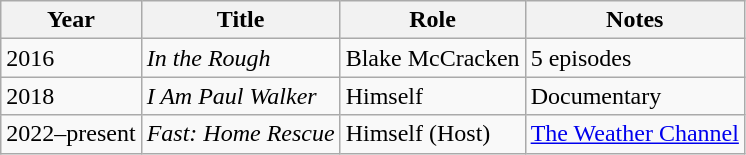<table class="wikitable sortable">
<tr>
<th>Year</th>
<th>Title</th>
<th>Role</th>
<th>Notes</th>
</tr>
<tr>
<td>2016</td>
<td><em>In the Rough</em></td>
<td>Blake McCracken</td>
<td>5 episodes</td>
</tr>
<tr>
<td>2018</td>
<td><em>I Am Paul Walker</em></td>
<td>Himself</td>
<td>Documentary</td>
</tr>
<tr>
<td>2022–present</td>
<td><em>Fast: Home Rescue</em></td>
<td>Himself (Host)</td>
<td><a href='#'>The Weather Channel</a></td>
</tr>
</table>
